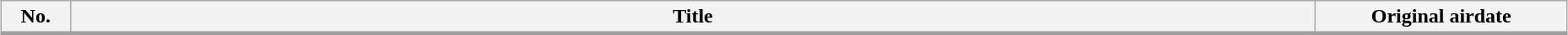<table class="wikitable" style="width:98%; margin:auto; background:#FFF;">
<tr style="border-bottom: 3px solid #979797;">
<th style="width:3em;">No.</th>
<th>Title</th>
<th style="width:12em;">Original airdate</th>
</tr>
<tr>
</tr>
</table>
